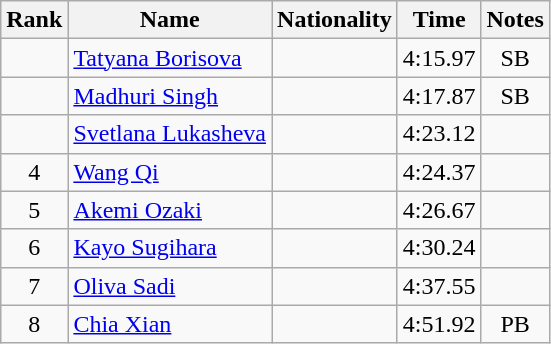<table class="wikitable sortable" style="text-align:center">
<tr>
<th>Rank</th>
<th>Name</th>
<th>Nationality</th>
<th>Time</th>
<th>Notes</th>
</tr>
<tr>
<td></td>
<td align=left><a href='#'>Tatyana Borisova</a></td>
<td align=left></td>
<td>4:15.97</td>
<td>SB</td>
</tr>
<tr>
<td></td>
<td align=left><a href='#'>Madhuri Singh</a></td>
<td align=left></td>
<td>4:17.87</td>
<td>SB</td>
</tr>
<tr>
<td></td>
<td align=left><a href='#'>Svetlana Lukasheva</a></td>
<td align=left></td>
<td>4:23.12</td>
<td></td>
</tr>
<tr>
<td>4</td>
<td align=left><a href='#'>Wang Qi</a></td>
<td align=left></td>
<td>4:24.37</td>
<td></td>
</tr>
<tr>
<td>5</td>
<td align=left><a href='#'>Akemi Ozaki</a></td>
<td align=left></td>
<td>4:26.67</td>
<td></td>
</tr>
<tr>
<td>6</td>
<td align=left><a href='#'>Kayo Sugihara</a></td>
<td align=left></td>
<td>4:30.24</td>
<td></td>
</tr>
<tr>
<td>7</td>
<td align=left><a href='#'>Oliva Sadi</a></td>
<td align=left></td>
<td>4:37.55</td>
<td></td>
</tr>
<tr>
<td>8</td>
<td align=left><a href='#'>Chia Xian</a></td>
<td align=left></td>
<td>4:51.92</td>
<td>PB</td>
</tr>
</table>
